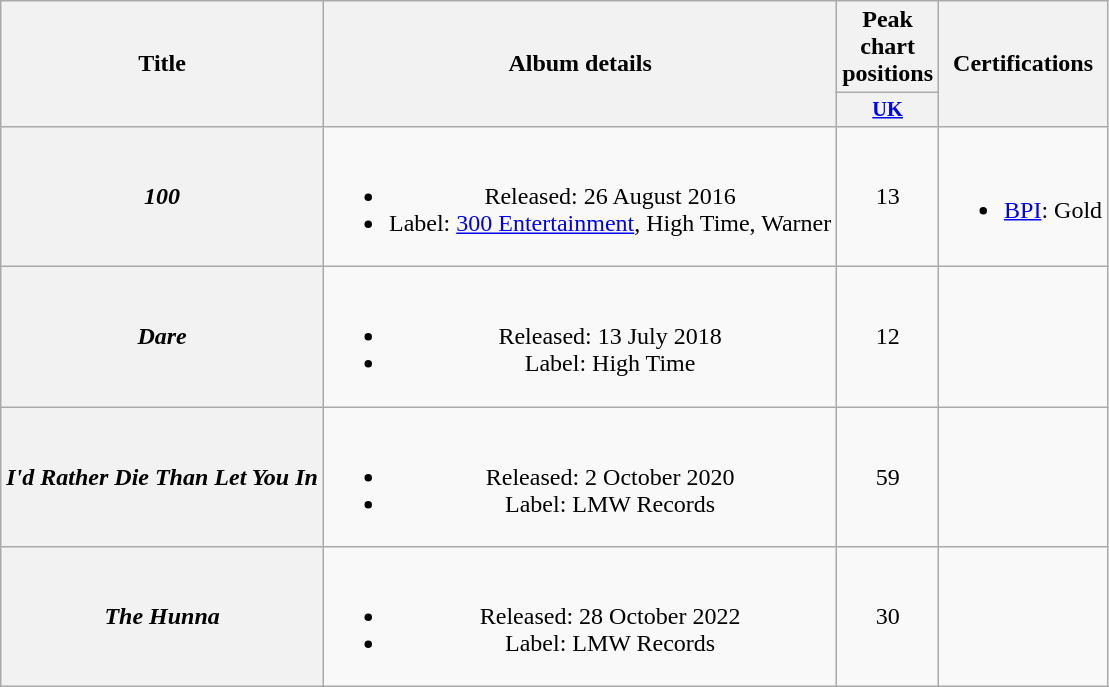<table class="wikitable plainrowheaders" style="text-align:center;">
<tr>
<th scope="col" rowspan="2">Title</th>
<th scope="col" rowspan="2">Album details</th>
<th scope="col">Peak chart positions</th>
<th scope="col" rowspan="2">Certifications</th>
</tr>
<tr>
<th scope="col" style="width:3em;font-size:85%;"><a href='#'>UK</a><br></th>
</tr>
<tr>
<th scope="row"><em>100</em></th>
<td><br><ul><li>Released: 26 August 2016</li><li>Label: <a href='#'>300 Entertainment</a>, High Time, Warner</li></ul></td>
<td>13</td>
<td><br><ul><li><a href='#'>BPI</a>: Gold</li></ul></td>
</tr>
<tr>
<th scope="row"><em>Dare</em></th>
<td><br><ul><li>Released: 13 July 2018</li><li>Label: High Time</li></ul></td>
<td>12</td>
<td></td>
</tr>
<tr>
<th scope="row"><em>I'd Rather Die Than Let You In</em></th>
<td><br><ul><li>Released: 2 October 2020</li><li>Label: LMW Records</li></ul></td>
<td>59</td>
<td></td>
</tr>
<tr>
<th scope="row"><em>The Hunna</em></th>
<td><br><ul><li>Released: 28 October 2022</li><li>Label: LMW Records</li></ul></td>
<td>30</td>
<td></td>
</tr>
</table>
